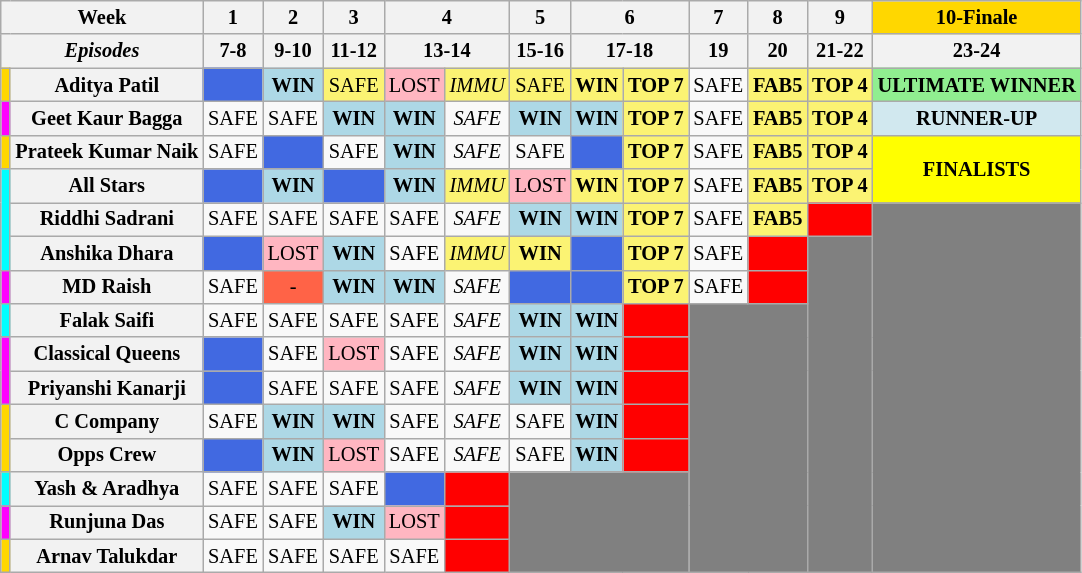<table class="wikitable" border="2" style="text-align:center; font-size:85%">
<tr>
<th colspan="2">Week</th>
<th>1</th>
<th>2</th>
<th>3</th>
<th colspan="2">4</th>
<th>5</th>
<th colspan="2">6</th>
<th>7</th>
<th>8</th>
<th>9</th>
<td bgcolor=gold><strong>10-Finale</strong></td>
</tr>
<tr>
<th colspan="2"><em>Episodes</em></th>
<th>7-8</th>
<th>9-10</th>
<th>11-12</th>
<th colspan="2">13-14</th>
<th>15-16</th>
<th colspan="2">17-18</th>
<th>19</th>
<th>20</th>
<th>21-22</th>
<th>23-24</th>
</tr>
<tr>
<td bgcolor="gold"></td>
<th>Aditya Patil</th>
<td bgcolor="royalblue"><strong></strong></td>
<td bgcolor="lightblue"><strong>WIN</strong></td>
<td bgcolor="#FBF373">SAFE</td>
<td bgcolor="lightpink">LOST</td>
<td bgcolor="#FBF373"><em>IMMU</em></td>
<td bgcolor="#FBF373">SAFE</td>
<td bgcolor="#FBF373"><strong>WIN</strong></td>
<td bgcolor="#FBF373"><strong>TOP 7</strong></td>
<td>SAFE</td>
<td bgcolor="#FBF373"><strong>FAB5</strong></td>
<td bgcolor="#FBF373"><strong>TOP 4</strong></td>
<td bgcolor=lightgreen><strong>ULTIMATE WINNER</strong></td>
</tr>
<tr>
<td bgcolor="magenta"></td>
<th>Geet Kaur Bagga</th>
<td>SAFE</td>
<td>SAFE</td>
<td bgcolor="lightblue"><strong>WIN</strong></td>
<td bgcolor="lightblue"><strong>WIN</strong></td>
<td><em>SAFE</em></td>
<td bgcolor="lightblue"><strong>WIN</strong></td>
<td bgcolor="lightblue"><strong>WIN</strong></td>
<td bgcolor="#FBF373"><strong>TOP 7</strong></td>
<td>SAFE</td>
<td bgcolor="#FBF373"><strong>FAB5</strong></td>
<td bgcolor="#FBF373"><strong>TOP 4</strong></td>
<td style="background:#D1E8EF;"><strong>RUNNER-UP</strong></td>
</tr>
<tr>
<td bgcolor="gold"></td>
<th>Prateek Kumar Naik</th>
<td>SAFE</td>
<td bgcolor="royalblue"><strong></strong></td>
<td>SAFE</td>
<td bgcolor="lightblue"><strong>WIN</strong></td>
<td><em>SAFE</em></td>
<td>SAFE</td>
<td bgcolor="royalblue"><strong></strong></td>
<td bgcolor="#FBF373"><strong>TOP 7</strong></td>
<td>SAFE</td>
<td bgcolor="#FBF373"><strong>FAB5</strong></td>
<td bgcolor="#FBF373"><strong>TOP 4</strong></td>
<td rowspan="2" bgcolor=yellow><strong>FINALISTS</strong></td>
</tr>
<tr>
<td rowspan="3" bgcolor="cyan"></td>
<th>All Stars</th>
<td bgcolor="royalblue"><strong></strong></td>
<td bgcolor="lightblue"><strong>WIN</strong></td>
<td bgcolor="royalblue"><strong></strong></td>
<td bgcolor="lightblue"><strong>WIN</strong></td>
<td bgcolor="#FBF373"><em>IMMU</em></td>
<td bgcolor="lightpink">LOST</td>
<td bgcolor="#FBF373"><strong>WIN</strong></td>
<td bgcolor="#FBF373"><strong>TOP 7</strong></td>
<td>SAFE</td>
<td bgcolor="#FBF373"><strong>FAB5</strong></td>
<td bgcolor="#FBF373"><strong>TOP 4</strong></td>
</tr>
<tr>
<th>Riddhi Sadrani</th>
<td>SAFE</td>
<td>SAFE</td>
<td>SAFE</td>
<td>SAFE</td>
<td><em>SAFE</em></td>
<td bgcolor="lightblue"><strong>WIN</strong></td>
<td bgcolor="lightblue"><strong>WIN</strong></td>
<td bgcolor="#FBF373"><strong>TOP 7</strong></td>
<td>SAFE</td>
<td bgcolor="#FBF373"><strong>FAB5</strong></td>
<td bgcolor="red"></td>
<td rowspan="11" bgcolor="grey"></td>
</tr>
<tr>
<th>Anshika Dhara</th>
<td bgcolor="royalblue"><strong></strong></td>
<td bgcolor="lightpink">LOST</td>
<td bgcolor="lightblue"><strong>WIN</strong></td>
<td>SAFE</td>
<td bgcolor="#FBF373"><em>IMMU</em></td>
<td bgcolor="#FBF373"><strong>WIN</strong></td>
<td bgcolor="royalblue"><strong></strong></td>
<td bgcolor="#FBF373"><strong>TOP 7</strong></td>
<td>SAFE</td>
<td bgcolor="red"></td>
<td rowspan="10" bgcolor="grey"></td>
</tr>
<tr>
<td bgcolor="magenta"></td>
<th>MD Raish</th>
<td>SAFE</td>
<td bgcolor="tomato">-</td>
<td bgcolor="lightblue"><strong>WIN</strong></td>
<td bgcolor="lightblue"><strong>WIN</strong></td>
<td><em>SAFE</em></td>
<td bgcolor="royalblue"><strong></strong></td>
<td bgcolor="royalblue"><strong></strong></td>
<td bgcolor="#FBF373"><strong>TOP 7</strong></td>
<td>SAFE</td>
<td bgcolor="red"></td>
</tr>
<tr>
<td bgcolor="cyan"></td>
<th>Falak Saifi</th>
<td>SAFE</td>
<td>SAFE</td>
<td>SAFE</td>
<td>SAFE</td>
<td><em>SAFE</em></td>
<td bgcolor="lightblue"><strong>WIN</strong></td>
<td bgcolor="lightblue"><strong>WIN</strong></td>
<td bgcolor="red"></td>
<td colspan="2" rowspan="8" bgcolor="grey"></td>
</tr>
<tr>
<td rowspan="2" bgcolor="magenta"></td>
<th>Classical Queens</th>
<td bgcolor="royalblue"><strong></strong></td>
<td>SAFE</td>
<td bgcolor="lightpink">LOST</td>
<td>SAFE</td>
<td><em>SAFE</em></td>
<td bgcolor="lightblue"><strong>WIN</strong></td>
<td bgcolor="lightblue"><strong>WIN</strong></td>
<td bgcolor="red"></td>
</tr>
<tr>
<th>Priyanshi Kanarji</th>
<td bgcolor="royalblue"><strong></strong></td>
<td>SAFE</td>
<td>SAFE</td>
<td>SAFE</td>
<td><em>SAFE</em></td>
<td bgcolor="lightblue"><strong>WIN</strong></td>
<td bgcolor="lightblue"><strong>WIN</strong></td>
<td bgcolor="red"></td>
</tr>
<tr>
<td rowspan="2" bgcolor="gold"></td>
<th>C Company</th>
<td>SAFE</td>
<td bgcolor="lightblue"><strong>WIN</strong></td>
<td bgcolor="lightblue"><strong>WIN</strong></td>
<td>SAFE</td>
<td><em>SAFE</em></td>
<td>SAFE</td>
<td bgcolor="lightblue"><strong>WIN</strong></td>
<td bgcolor="red"></td>
</tr>
<tr>
<th>Opps Crew</th>
<td bgcolor="royalblue"><strong></strong></td>
<td bgcolor="lightblue"><strong>WIN</strong></td>
<td bgcolor="lightpink">LOST</td>
<td>SAFE</td>
<td><em>SAFE</em></td>
<td>SAFE</td>
<td bgcolor="lightblue"><strong>WIN</strong></td>
<td bgcolor="red"></td>
</tr>
<tr>
<td bgcolor="cyan"></td>
<th>Yash & Aradhya</th>
<td>SAFE</td>
<td>SAFE</td>
<td>SAFE</td>
<td bgcolor="royalblue"><strong></strong></td>
<td bgcolor="red"></td>
<td colspan="3" rowspan="3" bgcolor="grey"></td>
</tr>
<tr>
<td bgcolor="magenta"></td>
<th>Runjuna Das</th>
<td>SAFE</td>
<td>SAFE</td>
<td bgcolor="lightblue"><strong>WIN</strong></td>
<td bgcolor="lightpink">LOST</td>
<td bgcolor="red"></td>
</tr>
<tr>
<td bgcolor="gold"></td>
<th>Arnav Talukdar</th>
<td>SAFE</td>
<td>SAFE</td>
<td>SAFE</td>
<td>SAFE</td>
<td bgcolor="red"></td>
</tr>
</table>
